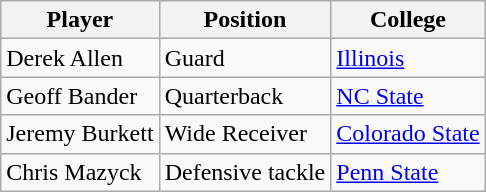<table class="wikitable">
<tr>
<th>Player</th>
<th>Position</th>
<th>College</th>
</tr>
<tr>
<td>Derek Allen</td>
<td>Guard</td>
<td><a href='#'>Illinois</a></td>
</tr>
<tr>
<td>Geoff Bander</td>
<td>Quarterback</td>
<td><a href='#'>NC State</a></td>
</tr>
<tr>
<td>Jeremy Burkett</td>
<td>Wide Receiver</td>
<td><a href='#'>Colorado State</a></td>
</tr>
<tr>
<td>Chris Mazyck</td>
<td>Defensive tackle</td>
<td><a href='#'>Penn State</a></td>
</tr>
</table>
